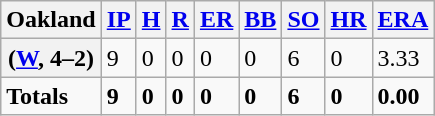<table class="wikitable sortable">
<tr>
<th scope = "col">Oakland</th>
<th scope = "col"><a href='#'>IP</a></th>
<th scope = "col"><a href='#'>H</a></th>
<th scope = "col"><a href='#'>R</a></th>
<th scope = "col"><a href='#'>ER</a></th>
<th scope = "col"><a href='#'>BB</a></th>
<th scope = "col"><a href='#'>SO</a></th>
<th scope = "col"><a href='#'>HR</a></th>
<th scope = "col"><a href='#'>ERA</a></th>
</tr>
<tr>
<th scope = "row"> (<a href='#'>W</a>, 4–2)</th>
<td>9</td>
<td>0</td>
<td>0</td>
<td>0</td>
<td>0</td>
<td>6</td>
<td>0</td>
<td>3.33</td>
</tr>
<tr class="sortbottom">
<td><strong>Totals</strong></td>
<td><strong>9</strong></td>
<td><strong>0</strong></td>
<td><strong>0</strong></td>
<td><strong>0</strong></td>
<td><strong>0</strong></td>
<td><strong>6</strong></td>
<td><strong>0</strong></td>
<td><strong>0.00</strong></td>
</tr>
</table>
